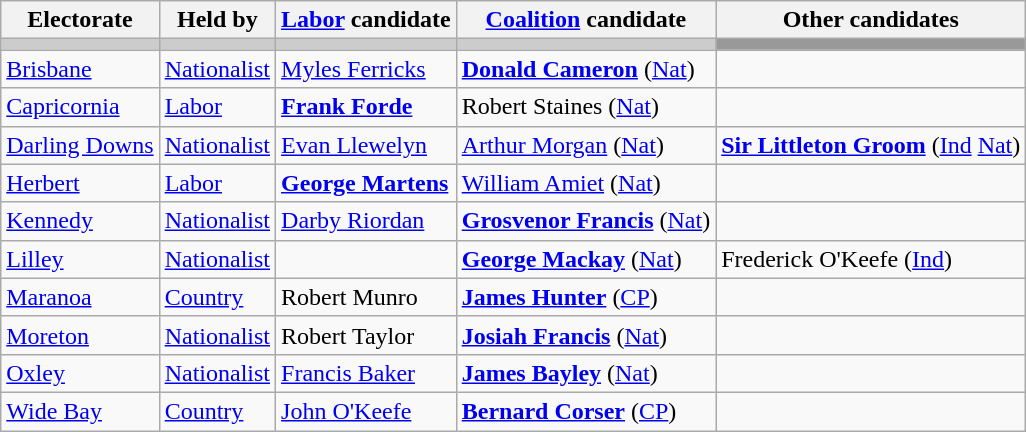<table class="wikitable">
<tr>
<th>Electorate</th>
<th>Held by</th>
<th><a href='#'>Labor</a> candidate</th>
<th><a href='#'>Coalition</a> candidate</th>
<th>Other candidates</th>
</tr>
<tr bgcolor="#cccccc">
<td></td>
<td></td>
<td></td>
<td></td>
<td bgcolor="#999999"></td>
</tr>
<tr>
<td><a href='#'>Brisbane</a></td>
<td><a href='#'>Nationalist</a></td>
<td><a href='#'>Myles Ferricks</a></td>
<td><strong><a href='#'>Donald Cameron</a></strong> (<a href='#'>Nat</a>)</td>
<td></td>
</tr>
<tr>
<td><a href='#'>Capricornia</a></td>
<td><a href='#'>Labor</a></td>
<td><strong><a href='#'>Frank Forde</a></strong></td>
<td>Robert Staines (<a href='#'>Nat</a>)</td>
<td></td>
</tr>
<tr>
<td><a href='#'>Darling Downs</a></td>
<td><a href='#'>Nationalist</a></td>
<td><a href='#'>Evan Llewelyn</a></td>
<td><a href='#'>Arthur Morgan</a> (<a href='#'>Nat</a>)</td>
<td><strong><a href='#'>Sir Littleton Groom</a></strong> (<a href='#'>Ind</a> <a href='#'>Nat</a>)</td>
</tr>
<tr>
<td><a href='#'>Herbert</a></td>
<td><a href='#'>Labor</a></td>
<td><strong><a href='#'>George Martens</a></strong></td>
<td><a href='#'>William Amiet</a> (<a href='#'>Nat</a>)</td>
<td></td>
</tr>
<tr>
<td><a href='#'>Kennedy</a></td>
<td><a href='#'>Nationalist</a></td>
<td><a href='#'>Darby Riordan</a></td>
<td><strong><a href='#'>Grosvenor Francis</a></strong> (<a href='#'>Nat</a>)</td>
<td></td>
</tr>
<tr>
<td><a href='#'>Lilley</a></td>
<td><a href='#'>Nationalist</a></td>
<td></td>
<td><strong><a href='#'>George Mackay</a></strong> (<a href='#'>Nat</a>)</td>
<td>Frederick O'Keefe (<a href='#'>Ind</a>)</td>
</tr>
<tr>
<td><a href='#'>Maranoa</a></td>
<td><a href='#'>Country</a></td>
<td>Robert Munro</td>
<td><strong><a href='#'>James Hunter</a></strong> (<a href='#'>CP</a>)</td>
<td></td>
</tr>
<tr>
<td><a href='#'>Moreton</a></td>
<td><a href='#'>Nationalist</a></td>
<td>Robert Taylor</td>
<td><strong><a href='#'>Josiah Francis</a></strong> (<a href='#'>Nat</a>)</td>
<td></td>
</tr>
<tr>
<td><a href='#'>Oxley</a></td>
<td><a href='#'>Nationalist</a></td>
<td><a href='#'>Francis Baker</a></td>
<td><strong><a href='#'>James Bayley</a></strong> (<a href='#'>Nat</a>)</td>
<td></td>
</tr>
<tr>
<td><a href='#'>Wide Bay</a></td>
<td><a href='#'>Country</a></td>
<td><a href='#'>John O'Keefe</a></td>
<td><strong><a href='#'>Bernard Corser</a></strong> (<a href='#'>CP</a>)</td>
<td></td>
</tr>
</table>
